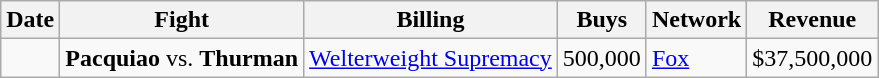<table class="wikitable sortable">
<tr>
<th>Date</th>
<th>Fight</th>
<th>Billing</th>
<th>Buys</th>
<th>Network</th>
<th>Revenue</th>
</tr>
<tr>
<td align=center></td>
<td><strong>Pacquiao</strong> vs. <strong>Thurman</strong></td>
<td><a href='#'>Welterweight Supremacy</a></td>
<td>500,000</td>
<td><a href='#'>Fox</a></td>
<td>$37,500,000</td>
</tr>
</table>
